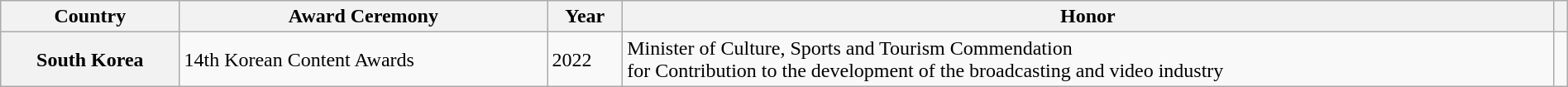<table class="wikitable plainrowheaders" style="text-align:left; font-size:100%; padding:0 auto; width:100%; margin:auto">
<tr>
<th scope="col">Country</th>
<th>Award Ceremony</th>
<th scope="col">Year</th>
<th scope="col">Honor</th>
<th class="unsortable" scope="col"></th>
</tr>
<tr>
<th scope="row">South Korea</th>
<td>14th Korean Content Awards</td>
<td>2022</td>
<td>Minister of Culture, Sports and Tourism Commendation<br>for Contribution to the development of the broadcasting and video industry</td>
<td></td>
</tr>
</table>
